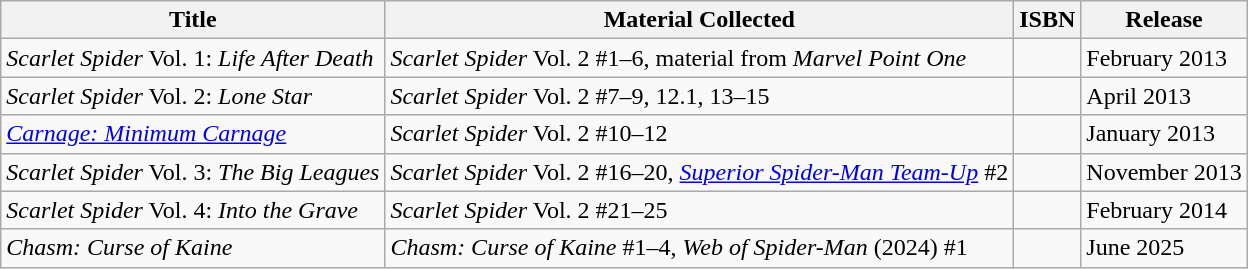<table class="wikitable">
<tr>
<th>Title</th>
<th>Material Collected</th>
<th>ISBN</th>
<th>Release</th>
</tr>
<tr>
<td><em>Scarlet Spider</em> Vol. 1: <em>Life After Death</em></td>
<td><em>Scarlet Spider</em> Vol. 2 #1–6, material from <em>Marvel Point One</em></td>
<td></td>
<td>February 2013</td>
</tr>
<tr>
<td><em>Scarlet Spider</em> Vol. 2: <em>Lone Star</em></td>
<td><em>Scarlet Spider</em> Vol. 2 #7–9, 12.1, 13–15</td>
<td></td>
<td>April 2013</td>
</tr>
<tr>
<td><em><a href='#'>Carnage: Minimum Carnage</a></em></td>
<td><em>Scarlet Spider</em> Vol. 2 #10–12</td>
<td></td>
<td>January 2013</td>
</tr>
<tr>
<td><em>Scarlet Spider</em> Vol. 3: <em>The Big Leagues</em></td>
<td><em>Scarlet Spider</em> Vol. 2 #16–20, <em><a href='#'>Superior Spider-Man Team-Up</a></em> #2</td>
<td></td>
<td>November 2013</td>
</tr>
<tr>
<td><em>Scarlet Spider</em> Vol. 4: <em>Into the Grave</em></td>
<td><em>Scarlet Spider</em> Vol. 2 #21–25</td>
<td></td>
<td>February 2014</td>
</tr>
<tr>
<td><em>Chasm: Curse of Kaine</em></td>
<td><em>Chasm: Curse of Kaine</em> #1–4, <em>Web of Spider-Man</em> (2024) #1</td>
<td></td>
<td>June 2025</td>
</tr>
</table>
